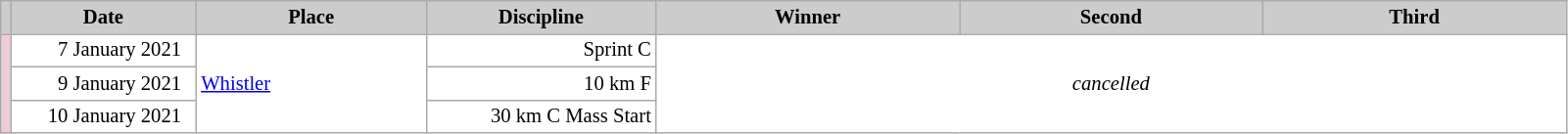<table class="wikitable plainrowheaders" style="background:#fff; font-size:86%; line-height:16px; border:grey solid 1px; border-collapse:collapse;">
<tr style="background:#ccc; text-align:center;">
<th scope="col" style="background:#ccc; width=30 px;"></th>
<th scope="col" style="background:#ccc; width:120px;">Date</th>
<th scope="col" style="background:#ccc; width:150px;">Place</th>
<th scope="col" style="background:#ccc; width:150px;">Discipline</th>
<th scope="col" style="background:#ccc; width:200px;">Winner</th>
<th scope="col" style="background:#ccc; width:200px;">Second</th>
<th scope="col" style="background:#ccc; width:200px;">Third</th>
</tr>
<tr>
<td rowspan=3 bgcolor="EDCCD5"></td>
<td align=right>7 January 2021  </td>
<td rowspan=3> <a href='#'>Whistler</a></td>
<td align=right>Sprint C</td>
<td rowspan=3 colspan=3 align=center><em>cancelled</em></td>
</tr>
<tr>
<td align=right>9 January 2021  </td>
<td align=right>10 km F</td>
</tr>
<tr>
<td align=right>10 January 2021  </td>
<td align=right>30 km C Mass Start</td>
</tr>
</table>
